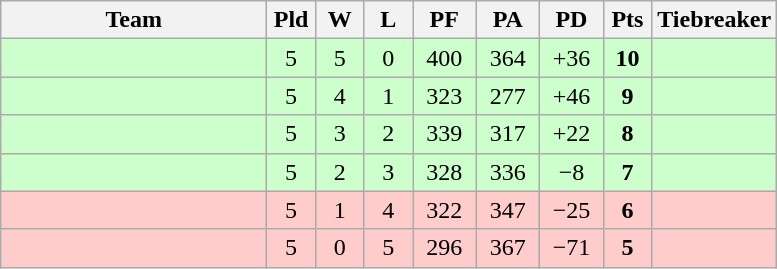<table class="wikitable" style="text-align:center;">
<tr>
<th width=170>Team</th>
<th width=25>Pld</th>
<th width=25>W</th>
<th width=25>L</th>
<th width=35>PF</th>
<th width=35>PA</th>
<th width=35>PD</th>
<th width=25>Pts</th>
<th width=50>Tiebreaker</th>
</tr>
<tr style="background:#ccffcc">
<td style=text-align:left"></td>
<td>5</td>
<td>5</td>
<td>0</td>
<td>400</td>
<td>364</td>
<td>+36</td>
<td><strong>10</strong></td>
<td></td>
</tr>
<tr style="background:#ccffcc">
<td style=text-align:left"></td>
<td>5</td>
<td>4</td>
<td>1</td>
<td>323</td>
<td>277</td>
<td>+46</td>
<td><strong>9</strong></td>
<td></td>
</tr>
<tr style="background:#ccffcc">
<td style=text-align:left"></td>
<td>5</td>
<td>3</td>
<td>2</td>
<td>339</td>
<td>317</td>
<td>+22</td>
<td><strong>8</strong></td>
<td></td>
</tr>
<tr style="background:#ccffcc">
<td style=text-align:left"></td>
<td>5</td>
<td>2</td>
<td>3</td>
<td>328</td>
<td>336</td>
<td>−8</td>
<td><strong>7</strong></td>
<td></td>
</tr>
<tr style="background:#ffcccc">
<td style=text-align:left"></td>
<td>5</td>
<td>1</td>
<td>4</td>
<td>322</td>
<td>347</td>
<td>−25</td>
<td><strong>6</strong></td>
<td></td>
</tr>
<tr style="background:#ffcccc">
<td style=text-align:left"></td>
<td>5</td>
<td>0</td>
<td>5</td>
<td>296</td>
<td>367</td>
<td>−71</td>
<td><strong>5</strong></td>
<td></td>
</tr>
</table>
